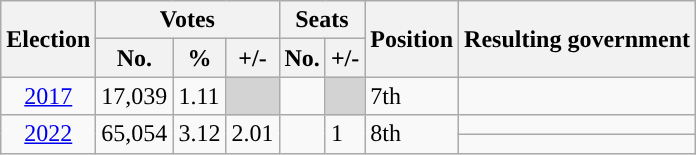<table class="wikitable">
<tr>
<th rowspan="2" style="background-color:">Election</th>
<th colspan="3" style="background-color:">Votes</th>
<th colspan="2" style="background-color:">Seats</th>
<th rowspan="2" style="background-color:">Position</th>
<th rowspan="2" style="background-color:">Resulting government</th>
</tr>
<tr>
<th style="background-color:">No.</th>
<th style="background-color:">%</th>
<th style="background-color:">+/-</th>
<th style="background-color:">No.</th>
<th style="background-color:">+/-</th>
</tr>
<tr>
<td style="text-align: center;"><a href='#'>2017</a></td>
<td>17,039</td>
<td>1.11</td>
<td bgcolor="lightgray"></td>
<td></td>
<td bgcolor="lightgray"></td>
<td>7th</td>
<td></td>
</tr>
<tr>
<td rowspan="2" style="text-align: center;"><a href='#'>2022</a></td>
<td rowspan="2">65,054</td>
<td rowspan="2">3.12</td>
<td rowspan="2"> 2.01</td>
<td rowspan="2"></td>
<td rowspan="2"> 1</td>
<td rowspan="2"> 8th</td>
<td></td>
</tr>
<tr>
<td></td>
</tr>
</table>
